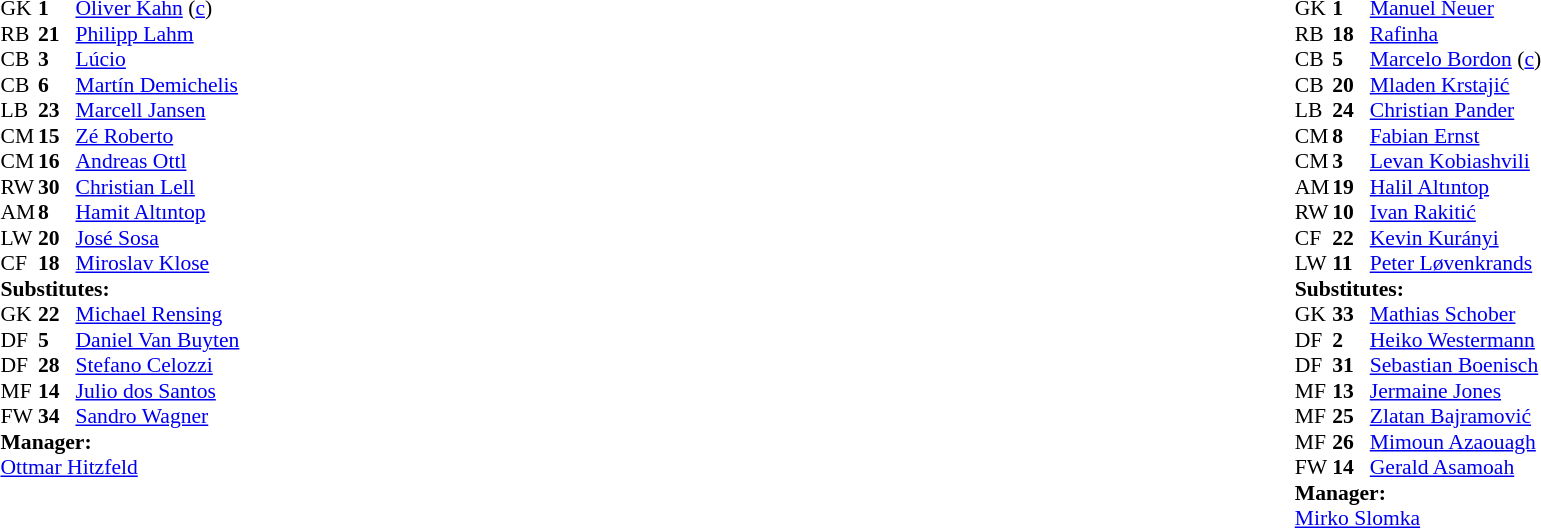<table width="100%">
<tr>
<td valign="top" width="40%"><br><table style="font-size:90%" cellspacing="0" cellpadding="0">
<tr>
<th width=25></th>
<th width=25></th>
</tr>
<tr>
<td>GK</td>
<td><strong>1</strong></td>
<td> <a href='#'>Oliver Kahn</a> (<a href='#'>c</a>)</td>
</tr>
<tr>
<td>RB</td>
<td><strong>21</strong></td>
<td> <a href='#'>Philipp Lahm</a></td>
</tr>
<tr>
<td>CB</td>
<td><strong>3</strong></td>
<td> <a href='#'>Lúcio</a></td>
<td></td>
</tr>
<tr>
<td>CB</td>
<td><strong>6</strong></td>
<td> <a href='#'>Martín Demichelis</a></td>
</tr>
<tr>
<td>LB</td>
<td><strong>23</strong></td>
<td> <a href='#'>Marcell Jansen</a></td>
</tr>
<tr>
<td>CM</td>
<td><strong>15</strong></td>
<td> <a href='#'>Zé Roberto</a></td>
<td></td>
</tr>
<tr>
<td>CM</td>
<td><strong>16</strong></td>
<td> <a href='#'>Andreas Ottl</a></td>
</tr>
<tr>
<td>RW</td>
<td><strong>30</strong></td>
<td> <a href='#'>Christian Lell</a></td>
<td></td>
<td></td>
</tr>
<tr>
<td>AM</td>
<td><strong>8</strong></td>
<td> <a href='#'>Hamit Altıntop</a></td>
</tr>
<tr>
<td>LW</td>
<td><strong>20</strong></td>
<td> <a href='#'>José Sosa</a></td>
</tr>
<tr>
<td>CF</td>
<td><strong>18</strong></td>
<td> <a href='#'>Miroslav Klose</a></td>
<td></td>
<td></td>
</tr>
<tr>
<td colspan=3><strong>Substitutes:</strong></td>
</tr>
<tr>
<td>GK</td>
<td><strong>22</strong></td>
<td> <a href='#'>Michael Rensing</a></td>
</tr>
<tr>
<td>DF</td>
<td><strong>5</strong></td>
<td> <a href='#'>Daniel Van Buyten</a></td>
</tr>
<tr>
<td>DF</td>
<td><strong>28</strong></td>
<td> <a href='#'>Stefano Celozzi</a></td>
</tr>
<tr>
<td>MF</td>
<td><strong>14</strong></td>
<td> <a href='#'>Julio dos Santos</a></td>
<td></td>
<td></td>
</tr>
<tr>
<td>FW</td>
<td><strong>34</strong></td>
<td> <a href='#'>Sandro Wagner</a></td>
<td></td>
<td></td>
</tr>
<tr>
<td colspan=3><strong>Manager:</strong></td>
</tr>
<tr>
<td colspan=3> <a href='#'>Ottmar Hitzfeld</a></td>
</tr>
</table>
</td>
<td valign="top"></td>
<td valign="top" width="50%"><br><table style="font-size:90%; margin:auto" cellspacing="0" cellpadding="0">
<tr>
<th width=25></th>
<th width=25></th>
</tr>
<tr>
<td>GK</td>
<td><strong>1</strong></td>
<td> <a href='#'>Manuel Neuer</a></td>
</tr>
<tr>
<td>RB</td>
<td><strong>18</strong></td>
<td> <a href='#'>Rafinha</a></td>
<td></td>
<td></td>
</tr>
<tr>
<td>CB</td>
<td><strong>5</strong></td>
<td> <a href='#'>Marcelo Bordon</a> (<a href='#'>c</a>)</td>
</tr>
<tr>
<td>CB</td>
<td><strong>20</strong></td>
<td> <a href='#'>Mladen Krstajić</a></td>
<td></td>
</tr>
<tr>
<td>LB</td>
<td><strong>24</strong></td>
<td> <a href='#'>Christian Pander</a></td>
</tr>
<tr>
<td>CM</td>
<td><strong>8</strong></td>
<td> <a href='#'>Fabian Ernst</a></td>
</tr>
<tr>
<td>CM</td>
<td><strong>3</strong></td>
<td> <a href='#'>Levan Kobiashvili</a></td>
<td></td>
</tr>
<tr>
<td>AM</td>
<td><strong>19</strong></td>
<td> <a href='#'>Halil Altıntop</a></td>
<td></td>
</tr>
<tr>
<td>RW</td>
<td><strong>10</strong></td>
<td> <a href='#'>Ivan Rakitić</a></td>
<td></td>
<td></td>
</tr>
<tr>
<td>CF</td>
<td><strong>22</strong></td>
<td> <a href='#'>Kevin Kurányi</a></td>
</tr>
<tr>
<td>LW</td>
<td><strong>11</strong></td>
<td> <a href='#'>Peter Løvenkrands</a></td>
<td></td>
<td></td>
</tr>
<tr>
<td colspan=3><strong>Substitutes:</strong></td>
</tr>
<tr>
<td>GK</td>
<td><strong>33</strong></td>
<td> <a href='#'>Mathias Schober</a></td>
</tr>
<tr>
<td>DF</td>
<td><strong>2</strong></td>
<td> <a href='#'>Heiko Westermann</a></td>
<td></td>
<td></td>
</tr>
<tr>
<td>DF</td>
<td><strong>31</strong></td>
<td> <a href='#'>Sebastian Boenisch</a></td>
</tr>
<tr>
<td>MF</td>
<td><strong>13</strong></td>
<td> <a href='#'>Jermaine Jones</a></td>
</tr>
<tr>
<td>MF</td>
<td><strong>25</strong></td>
<td> <a href='#'>Zlatan Bajramović</a></td>
</tr>
<tr>
<td>MF</td>
<td><strong>26</strong></td>
<td> <a href='#'>Mimoun Azaouagh</a></td>
<td></td>
<td></td>
</tr>
<tr>
<td>FW</td>
<td><strong>14</strong></td>
<td> <a href='#'>Gerald Asamoah</a></td>
<td></td>
<td></td>
</tr>
<tr>
<td colspan=3><strong>Manager:</strong></td>
</tr>
<tr>
<td colspan=3> <a href='#'>Mirko Slomka</a></td>
</tr>
</table>
</td>
</tr>
</table>
